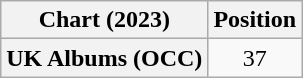<table class="wikitable plainrowheaders" style="text-align:center">
<tr>
<th scope="col">Chart (2023)</th>
<th scope="col">Position</th>
</tr>
<tr>
<th scope="row">UK Albums (OCC)</th>
<td>37</td>
</tr>
</table>
